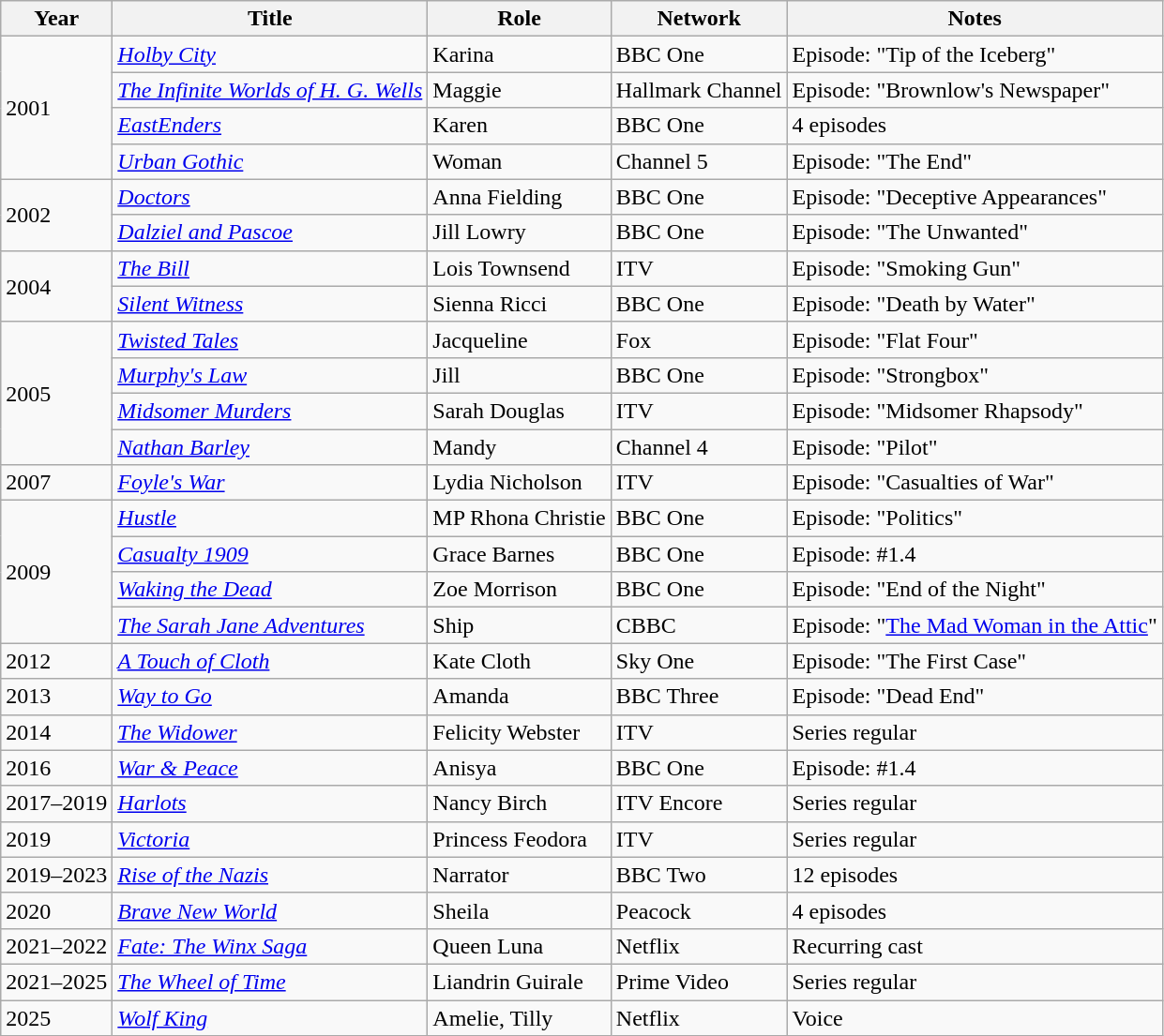<table class="wikitable sortable">
<tr>
<th>Year</th>
<th>Title</th>
<th>Role</th>
<th>Network</th>
<th>Notes</th>
</tr>
<tr>
<td rowspan="4">2001</td>
<td><em><a href='#'>Holby City</a></em></td>
<td>Karina</td>
<td>BBC One</td>
<td>Episode: "Tip of the Iceberg"</td>
</tr>
<tr>
<td><em><a href='#'>The Infinite Worlds of H. G. Wells</a></em></td>
<td>Maggie</td>
<td>Hallmark Channel</td>
<td>Episode: "Brownlow's Newspaper"</td>
</tr>
<tr>
<td><em><a href='#'>EastEnders</a></em></td>
<td>Karen</td>
<td>BBC One</td>
<td>4 episodes</td>
</tr>
<tr>
<td><em><a href='#'>Urban Gothic</a></em></td>
<td>Woman</td>
<td>Channel 5</td>
<td>Episode: "The End"</td>
</tr>
<tr>
<td rowspan="2">2002</td>
<td><em><a href='#'>Doctors</a></em></td>
<td>Anna Fielding</td>
<td>BBC One</td>
<td>Episode: "Deceptive Appearances"</td>
</tr>
<tr>
<td><em><a href='#'>Dalziel and Pascoe</a></em></td>
<td>Jill Lowry</td>
<td>BBC One</td>
<td>Episode: "The Unwanted"</td>
</tr>
<tr>
<td rowspan="2">2004</td>
<td><em><a href='#'>The Bill</a></em></td>
<td>Lois Townsend</td>
<td>ITV</td>
<td>Episode: "Smoking Gun"</td>
</tr>
<tr>
<td><em><a href='#'>Silent Witness</a></em></td>
<td>Sienna Ricci</td>
<td>BBC One</td>
<td>Episode: "Death by Water"</td>
</tr>
<tr>
<td rowspan="4">2005</td>
<td><em><a href='#'>Twisted Tales</a></em></td>
<td>Jacqueline</td>
<td>Fox</td>
<td>Episode: "Flat Four"</td>
</tr>
<tr>
<td><em><a href='#'>Murphy's Law</a></em></td>
<td>Jill</td>
<td>BBC One</td>
<td>Episode: "Strongbox"</td>
</tr>
<tr>
<td><em><a href='#'>Midsomer Murders</a></em></td>
<td>Sarah Douglas</td>
<td>ITV</td>
<td>Episode: "Midsomer Rhapsody"</td>
</tr>
<tr>
<td><em><a href='#'>Nathan Barley</a></em></td>
<td>Mandy</td>
<td>Channel 4</td>
<td>Episode: "Pilot"</td>
</tr>
<tr>
<td>2007</td>
<td><em><a href='#'>Foyle's War</a></em></td>
<td>Lydia Nicholson</td>
<td>ITV</td>
<td>Episode: "Casualties of War"</td>
</tr>
<tr>
<td rowspan="4">2009</td>
<td><em><a href='#'>Hustle</a></em></td>
<td>MP Rhona Christie</td>
<td>BBC One</td>
<td>Episode: "Politics"</td>
</tr>
<tr>
<td><em><a href='#'>Casualty 1909</a></em></td>
<td>Grace Barnes</td>
<td>BBC One</td>
<td>Episode: #1.4</td>
</tr>
<tr>
<td><em><a href='#'>Waking the Dead</a></em></td>
<td>Zoe Morrison</td>
<td>BBC One</td>
<td>Episode: "End of the Night"</td>
</tr>
<tr>
<td><em><a href='#'>The Sarah Jane Adventures</a></em></td>
<td>Ship</td>
<td>CBBC</td>
<td>Episode: "<a href='#'>The Mad Woman in the Attic</a>"</td>
</tr>
<tr>
<td>2012</td>
<td><em><a href='#'>A Touch of Cloth</a></em></td>
<td>Kate Cloth</td>
<td>Sky One</td>
<td>Episode: "The First Case"</td>
</tr>
<tr>
<td>2013</td>
<td><em><a href='#'>Way to Go</a></em></td>
<td>Amanda</td>
<td>BBC Three</td>
<td>Episode: "Dead End"</td>
</tr>
<tr>
<td>2014</td>
<td><em><a href='#'>The Widower</a></em></td>
<td>Felicity Webster</td>
<td>ITV</td>
<td>Series regular</td>
</tr>
<tr>
<td>2016</td>
<td><em><a href='#'>War & Peace</a></em></td>
<td>Anisya</td>
<td>BBC One</td>
<td>Episode: #1.4</td>
</tr>
<tr>
<td>2017–2019</td>
<td><em><a href='#'>Harlots</a></em></td>
<td>Nancy Birch</td>
<td>ITV Encore</td>
<td>Series regular</td>
</tr>
<tr>
<td>2019</td>
<td><em><a href='#'>Victoria</a></em></td>
<td>Princess Feodora</td>
<td>ITV</td>
<td>Series regular</td>
</tr>
<tr>
<td>2019–2023</td>
<td><em><a href='#'>Rise of the Nazis</a></em></td>
<td>Narrator</td>
<td>BBC Two</td>
<td>12 episodes</td>
</tr>
<tr>
<td>2020</td>
<td><em><a href='#'>Brave New World</a></em></td>
<td>Sheila</td>
<td>Peacock</td>
<td>4 episodes</td>
</tr>
<tr>
<td>2021–2022</td>
<td><em><a href='#'>Fate: The Winx Saga</a></em></td>
<td>Queen Luna</td>
<td>Netflix</td>
<td>Recurring cast</td>
</tr>
<tr>
<td>2021–2025</td>
<td><em><a href='#'>The Wheel of Time</a></em></td>
<td>Liandrin Guirale</td>
<td>Prime Video</td>
<td>Series regular</td>
</tr>
<tr>
<td>2025</td>
<td><em><a href='#'>Wolf King</a></em></td>
<td>Amelie, Tilly</td>
<td>Netflix</td>
<td>Voice</td>
</tr>
</table>
